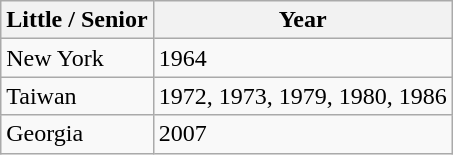<table class="wikitable">
<tr>
<th>Little / Senior</th>
<th>Year</th>
</tr>
<tr>
<td> New York</td>
<td>1964</td>
</tr>
<tr>
<td> Taiwan</td>
<td>1972, 1973, 1979, 1980, 1986</td>
</tr>
<tr>
<td> Georgia</td>
<td>2007</td>
</tr>
</table>
